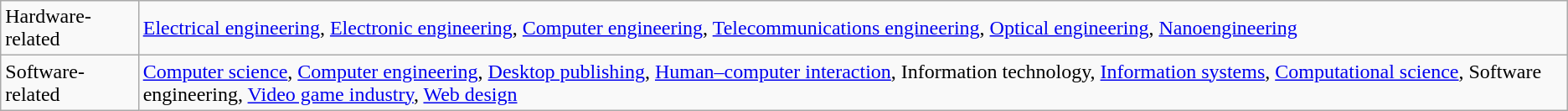<table class="wikitable">
<tr>
<td>Hardware-related</td>
<td><a href='#'>Electrical engineering</a>, <a href='#'>Electronic engineering</a>, <a href='#'>Computer engineering</a>, <a href='#'>Telecommunications engineering</a>, <a href='#'>Optical engineering</a>, <a href='#'>Nanoengineering</a></td>
</tr>
<tr>
<td>Software-related</td>
<td><a href='#'>Computer science</a>, <a href='#'>Computer engineering</a>, <a href='#'>Desktop publishing</a>, <a href='#'>Human–computer interaction</a>, Information technology, <a href='#'>Information systems</a>, <a href='#'>Computational science</a>, Software engineering, <a href='#'>Video game industry</a>, <a href='#'>Web design</a></td>
</tr>
</table>
